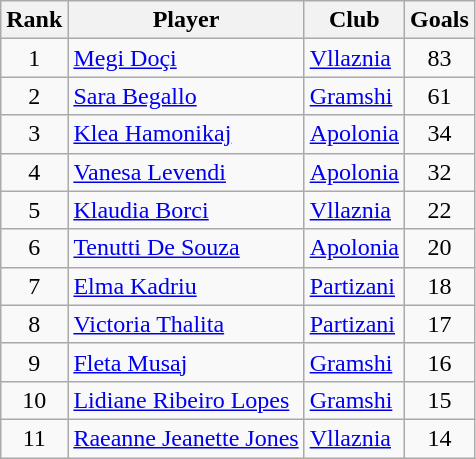<table class="wikitable" style="text-align:center">
<tr>
<th>Rank</th>
<th>Player</th>
<th>Club</th>
<th>Goals</th>
</tr>
<tr>
<td rowspan=1>1</td>
<td align="left">  <a href='#'>Megi Doçi</a></td>
<td align="left"><a href='#'>Vllaznia</a></td>
<td rowspan=1>83</td>
</tr>
<tr>
<td rowspan=1>2</td>
<td align="left"> <a href='#'>Sara Begallo</a></td>
<td align="left"><a href='#'>Gramshi</a></td>
<td rowspan=1>61</td>
</tr>
<tr>
<td rowspan=1>3</td>
<td align="left"> <a href='#'>Klea Hamonikaj</a></td>
<td align="left"><a href='#'>Apolonia</a></td>
<td rowspan=1>34</td>
</tr>
<tr>
<td rowspan=1>4</td>
<td align="left"> <a href='#'>Vanesa Levendi</a></td>
<td align="left"><a href='#'>Apolonia</a></td>
<td rowspan=1>32</td>
</tr>
<tr>
<td rowspan=1>5</td>
<td align="left"> <a href='#'>Klaudia Borci</a></td>
<td align="left"><a href='#'>Vllaznia</a></td>
<td rowspan=1>22</td>
</tr>
<tr>
<td rowspan=1>6</td>
<td align="left"> <a href='#'>Tenutti De Souza</a></td>
<td align="left"><a href='#'>Apolonia</a></td>
<td rowspan=1>20</td>
</tr>
<tr>
<td rowspan=1>7</td>
<td align="left"> <a href='#'>Elma Kadriu</a></td>
<td align="left"><a href='#'>Partizani</a></td>
<td rowspan=1>18</td>
</tr>
<tr>
<td rowspan=1>8</td>
<td align="left"> <a href='#'>Victoria Thalita</a></td>
<td align="left"><a href='#'>Partizani</a></td>
<td rowspan=1>17</td>
</tr>
<tr>
<td rowspan=1>9</td>
<td align="left"> <a href='#'>Fleta Musaj</a></td>
<td align="left"><a href='#'>Gramshi</a></td>
<td rowspan=1>16</td>
</tr>
<tr>
<td rowspan=1>10</td>
<td align="left"> <a href='#'>Lidiane Ribeiro Lopes</a></td>
<td align="left"><a href='#'>Gramshi</a></td>
<td rowspan=1>15</td>
</tr>
<tr>
<td rowspan=1>11</td>
<td align="left"> <a href='#'>Raeanne Jeanette Jones</a></td>
<td align="left"><a href='#'>Vllaznia</a></td>
<td rowspan=1>14</td>
</tr>
</table>
